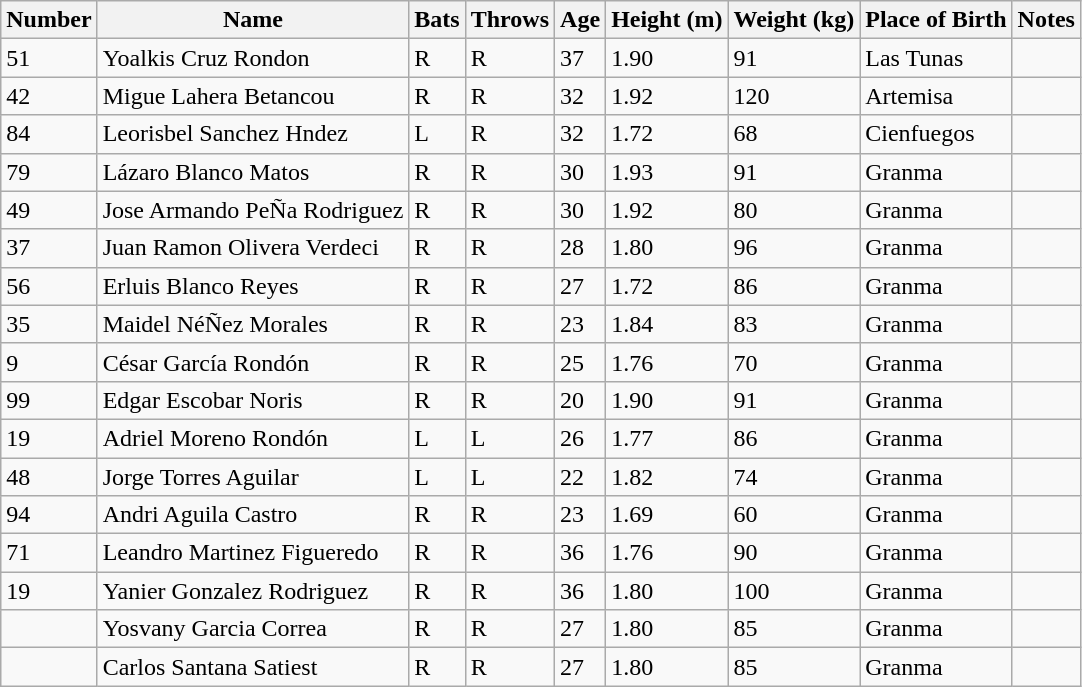<table class="wikitable sortable">
<tr>
<th>Number</th>
<th>Name</th>
<th>Bats</th>
<th>Throws</th>
<th>Age</th>
<th>Height (m)</th>
<th>Weight (kg)</th>
<th>Place of Birth</th>
<th>Notes</th>
</tr>
<tr>
<td>51</td>
<td>Yoalkis Cruz Rondon</td>
<td>R</td>
<td>R</td>
<td>37</td>
<td>1.90</td>
<td>91</td>
<td>Las Tunas</td>
<td></td>
</tr>
<tr>
<td>42</td>
<td>Migue Lahera Betancou</td>
<td>R</td>
<td>R</td>
<td>32</td>
<td>1.92</td>
<td>120</td>
<td>Artemisa</td>
<td></td>
</tr>
<tr>
<td>84</td>
<td>Leorisbel Sanchez Hndez</td>
<td>L</td>
<td>R</td>
<td>32</td>
<td>1.72</td>
<td>68</td>
<td>Cienfuegos</td>
<td></td>
</tr>
<tr>
<td>79</td>
<td>Lázaro Blanco Matos</td>
<td>R</td>
<td>R</td>
<td>30</td>
<td>1.93</td>
<td>91</td>
<td>Granma</td>
<td></td>
</tr>
<tr>
<td>49</td>
<td>Jose Armando PeÑa Rodriguez</td>
<td>R</td>
<td>R</td>
<td>30</td>
<td>1.92</td>
<td>80</td>
<td>Granma</td>
<td></td>
</tr>
<tr>
<td>37</td>
<td>Juan Ramon Olivera Verdeci</td>
<td>R</td>
<td>R</td>
<td>28</td>
<td>1.80</td>
<td>96</td>
<td>Granma</td>
<td></td>
</tr>
<tr>
<td>56</td>
<td>Erluis Blanco Reyes</td>
<td>R</td>
<td>R</td>
<td>27</td>
<td>1.72</td>
<td>86</td>
<td>Granma</td>
<td></td>
</tr>
<tr>
<td>35</td>
<td>Maidel NéÑez Morales</td>
<td>R</td>
<td>R</td>
<td>23</td>
<td>1.84</td>
<td>83</td>
<td>Granma</td>
<td></td>
</tr>
<tr>
<td>9</td>
<td>César García Rondón</td>
<td>R</td>
<td>R</td>
<td>25</td>
<td>1.76</td>
<td>70</td>
<td>Granma</td>
<td></td>
</tr>
<tr>
<td>99</td>
<td>Edgar Escobar Noris</td>
<td>R</td>
<td>R</td>
<td>20</td>
<td>1.90</td>
<td>91</td>
<td>Granma</td>
<td></td>
</tr>
<tr>
<td>19</td>
<td>Adriel Moreno Rondón</td>
<td>L</td>
<td>L</td>
<td>26</td>
<td>1.77</td>
<td>86</td>
<td>Granma</td>
<td></td>
</tr>
<tr>
<td>48</td>
<td>Jorge Torres Aguilar</td>
<td>L</td>
<td>L</td>
<td>22</td>
<td>1.82</td>
<td>74</td>
<td>Granma</td>
<td></td>
</tr>
<tr>
<td>94</td>
<td>Andri Aguila Castro</td>
<td>R</td>
<td>R</td>
<td>23</td>
<td>1.69</td>
<td>60</td>
<td>Granma</td>
<td></td>
</tr>
<tr>
<td>71</td>
<td>Leandro Martinez Figueredo</td>
<td>R</td>
<td>R</td>
<td>36</td>
<td>1.76</td>
<td>90</td>
<td>Granma</td>
<td></td>
</tr>
<tr>
<td>19</td>
<td>Yanier Gonzalez Rodriguez</td>
<td>R</td>
<td>R</td>
<td>36</td>
<td>1.80</td>
<td>100</td>
<td>Granma</td>
<td></td>
</tr>
<tr>
<td></td>
<td>Yosvany Garcia Correa</td>
<td>R</td>
<td>R</td>
<td>27</td>
<td>1.80</td>
<td>85</td>
<td>Granma</td>
<td></td>
</tr>
<tr>
<td></td>
<td>Carlos Santana Satiest</td>
<td>R</td>
<td>R</td>
<td>27</td>
<td>1.80</td>
<td>85</td>
<td>Granma</td>
<td></td>
</tr>
</table>
